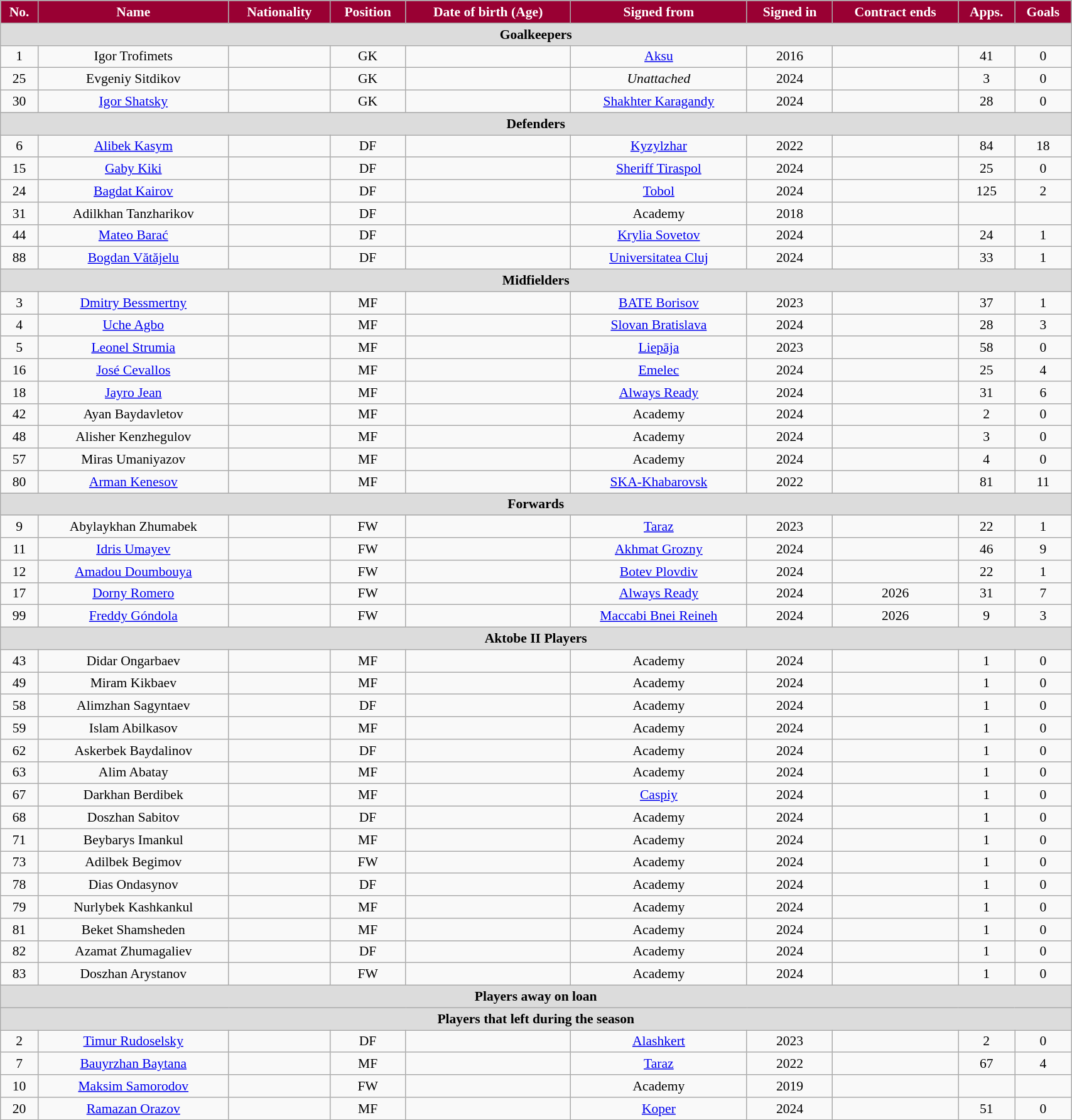<table class="wikitable"  style="text-align:center; font-size:90%; width:90%;">
<tr>
<th style="background:#990033; color:#FFFFFF; text-align:center;">No.</th>
<th style="background:#990033; color:#FFFFFF; text-align:center;">Name</th>
<th style="background:#990033; color:#FFFFFF; text-align:center;">Nationality</th>
<th style="background:#990033; color:#FFFFFF; text-align:center;">Position</th>
<th style="background:#990033; color:#FFFFFF; text-align:center;">Date of birth (Age)</th>
<th style="background:#990033; color:#FFFFFF; text-align:center;">Signed from</th>
<th style="background:#990033; color:#FFFFFF; text-align:center;">Signed in</th>
<th style="background:#990033; color:#FFFFFF; text-align:center;">Contract ends</th>
<th style="background:#990033; color:#FFFFFF; text-align:center;">Apps.</th>
<th style="background:#990033; color:#FFFFFF; text-align:center;">Goals</th>
</tr>
<tr>
<th colspan="11"  style="background:#dcdcdc; text-align:center;">Goalkeepers</th>
</tr>
<tr>
<td>1</td>
<td>Igor Trofimets</td>
<td></td>
<td>GK</td>
<td></td>
<td><a href='#'>Aksu</a></td>
<td>2016</td>
<td></td>
<td>41</td>
<td>0</td>
</tr>
<tr>
<td>25</td>
<td>Evgeniy Sitdikov</td>
<td></td>
<td>GK</td>
<td></td>
<td><em>Unattached</em></td>
<td>2024</td>
<td></td>
<td>3</td>
<td>0</td>
</tr>
<tr>
<td>30</td>
<td><a href='#'>Igor Shatsky</a></td>
<td></td>
<td>GK</td>
<td></td>
<td><a href='#'>Shakhter Karagandy</a></td>
<td>2024</td>
<td></td>
<td>28</td>
<td>0</td>
</tr>
<tr>
<th colspan="11"  style="background:#dcdcdc; text-align:center;">Defenders</th>
</tr>
<tr>
<td>6</td>
<td><a href='#'>Alibek Kasym</a></td>
<td></td>
<td>DF</td>
<td></td>
<td><a href='#'>Kyzylzhar</a></td>
<td>2022</td>
<td></td>
<td>84</td>
<td>18</td>
</tr>
<tr>
<td>15</td>
<td><a href='#'>Gaby Kiki</a></td>
<td></td>
<td>DF</td>
<td></td>
<td><a href='#'>Sheriff Tiraspol</a></td>
<td>2024</td>
<td></td>
<td>25</td>
<td>0</td>
</tr>
<tr>
<td>24</td>
<td><a href='#'>Bagdat Kairov</a></td>
<td></td>
<td>DF</td>
<td></td>
<td><a href='#'>Tobol</a></td>
<td>2024</td>
<td></td>
<td>125</td>
<td>2</td>
</tr>
<tr>
<td>31</td>
<td>Adilkhan Tanzharikov</td>
<td></td>
<td>DF</td>
<td></td>
<td>Academy</td>
<td>2018</td>
<td></td>
<td></td>
<td></td>
</tr>
<tr>
<td>44</td>
<td><a href='#'>Mateo Barać</a></td>
<td></td>
<td>DF</td>
<td></td>
<td><a href='#'>Krylia Sovetov</a></td>
<td>2024</td>
<td></td>
<td>24</td>
<td>1</td>
</tr>
<tr>
<td>88</td>
<td><a href='#'>Bogdan Vătăjelu</a></td>
<td></td>
<td>DF</td>
<td></td>
<td><a href='#'>Universitatea Cluj</a></td>
<td>2024</td>
<td></td>
<td>33</td>
<td>1</td>
</tr>
<tr>
<th colspan="11"  style="background:#dcdcdc; text-align:center;">Midfielders</th>
</tr>
<tr>
<td>3</td>
<td><a href='#'>Dmitry Bessmertny</a></td>
<td></td>
<td>MF</td>
<td></td>
<td><a href='#'>BATE Borisov</a></td>
<td>2023</td>
<td></td>
<td>37</td>
<td>1</td>
</tr>
<tr>
<td>4</td>
<td><a href='#'>Uche Agbo</a></td>
<td></td>
<td>MF</td>
<td></td>
<td><a href='#'>Slovan Bratislava</a></td>
<td>2024</td>
<td></td>
<td>28</td>
<td>3</td>
</tr>
<tr>
<td>5</td>
<td><a href='#'>Leonel Strumia</a></td>
<td></td>
<td>MF</td>
<td></td>
<td><a href='#'>Liepāja</a></td>
<td>2023</td>
<td></td>
<td>58</td>
<td>0</td>
</tr>
<tr>
<td>16</td>
<td><a href='#'>José Cevallos</a></td>
<td></td>
<td>MF</td>
<td></td>
<td><a href='#'>Emelec</a></td>
<td>2024</td>
<td></td>
<td>25</td>
<td>4</td>
</tr>
<tr>
<td>18</td>
<td><a href='#'>Jayro Jean</a></td>
<td></td>
<td>MF</td>
<td></td>
<td><a href='#'>Always Ready</a></td>
<td>2024</td>
<td></td>
<td>31</td>
<td>6</td>
</tr>
<tr>
<td>42</td>
<td>Ayan Baydavletov</td>
<td></td>
<td>MF</td>
<td></td>
<td>Academy</td>
<td>2024</td>
<td></td>
<td>2</td>
<td>0</td>
</tr>
<tr>
<td>48</td>
<td>Alisher Kenzhegulov</td>
<td></td>
<td>MF</td>
<td></td>
<td>Academy</td>
<td>2024</td>
<td></td>
<td>3</td>
<td>0</td>
</tr>
<tr>
<td>57</td>
<td>Miras Umaniyazov</td>
<td></td>
<td>MF</td>
<td></td>
<td>Academy</td>
<td>2024</td>
<td></td>
<td>4</td>
<td>0</td>
</tr>
<tr>
<td>80</td>
<td><a href='#'>Arman Kenesov</a></td>
<td></td>
<td>MF</td>
<td></td>
<td><a href='#'>SKA-Khabarovsk</a></td>
<td>2022</td>
<td></td>
<td>81</td>
<td>11</td>
</tr>
<tr>
<th colspan="11"  style="background:#dcdcdc; text-align:center;">Forwards</th>
</tr>
<tr>
<td>9</td>
<td>Abylaykhan Zhumabek</td>
<td></td>
<td>FW</td>
<td></td>
<td><a href='#'>Taraz</a></td>
<td>2023</td>
<td></td>
<td>22</td>
<td>1</td>
</tr>
<tr>
<td>11</td>
<td><a href='#'>Idris Umayev</a></td>
<td></td>
<td>FW</td>
<td></td>
<td><a href='#'>Akhmat Grozny</a></td>
<td>2024</td>
<td></td>
<td>46</td>
<td>9</td>
</tr>
<tr>
<td>12</td>
<td><a href='#'>Amadou Doumbouya</a></td>
<td></td>
<td>FW</td>
<td></td>
<td><a href='#'>Botev Plovdiv</a></td>
<td>2024</td>
<td></td>
<td>22</td>
<td>1</td>
</tr>
<tr>
<td>17</td>
<td><a href='#'>Dorny Romero</a></td>
<td></td>
<td>FW</td>
<td></td>
<td><a href='#'>Always Ready</a></td>
<td>2024</td>
<td>2026</td>
<td>31</td>
<td>7</td>
</tr>
<tr>
<td>99</td>
<td><a href='#'>Freddy Góndola</a></td>
<td></td>
<td>FW</td>
<td></td>
<td><a href='#'>Maccabi Bnei Reineh</a></td>
<td>2024</td>
<td>2026</td>
<td>9</td>
<td>3</td>
</tr>
<tr>
<th colspan="11"  style="background:#dcdcdc; text-align:center;">Aktobe II Players</th>
</tr>
<tr>
<td>43</td>
<td>Didar Ongarbaev</td>
<td></td>
<td>MF</td>
<td></td>
<td>Academy</td>
<td>2024</td>
<td></td>
<td>1</td>
<td>0</td>
</tr>
<tr>
<td>49</td>
<td>Miram Kikbaev</td>
<td></td>
<td>MF</td>
<td></td>
<td>Academy</td>
<td>2024</td>
<td></td>
<td>1</td>
<td>0</td>
</tr>
<tr>
<td>58</td>
<td>Alimzhan Sagyntaev</td>
<td></td>
<td>DF</td>
<td></td>
<td>Academy</td>
<td>2024</td>
<td></td>
<td>1</td>
<td>0</td>
</tr>
<tr>
<td>59</td>
<td>Islam Abilkasov</td>
<td></td>
<td>MF</td>
<td></td>
<td>Academy</td>
<td>2024</td>
<td></td>
<td>1</td>
<td>0</td>
</tr>
<tr>
<td>62</td>
<td>Askerbek Baydalinov</td>
<td></td>
<td>DF</td>
<td></td>
<td>Academy</td>
<td>2024</td>
<td></td>
<td>1</td>
<td>0</td>
</tr>
<tr>
<td>63</td>
<td>Alim Abatay</td>
<td></td>
<td>MF</td>
<td></td>
<td>Academy</td>
<td>2024</td>
<td></td>
<td>1</td>
<td>0</td>
</tr>
<tr>
<td>67</td>
<td>Darkhan Berdibek</td>
<td></td>
<td>MF</td>
<td></td>
<td><a href='#'>Caspiy</a></td>
<td>2024</td>
<td></td>
<td>1</td>
<td>0</td>
</tr>
<tr>
<td>68</td>
<td>Doszhan Sabitov</td>
<td></td>
<td>DF</td>
<td></td>
<td>Academy</td>
<td>2024</td>
<td></td>
<td>1</td>
<td>0</td>
</tr>
<tr>
<td>71</td>
<td>Beybarys Imankul</td>
<td></td>
<td>MF</td>
<td></td>
<td>Academy</td>
<td>2024</td>
<td></td>
<td>1</td>
<td>0</td>
</tr>
<tr>
<td>73</td>
<td>Adilbek Begimov</td>
<td></td>
<td>FW</td>
<td></td>
<td>Academy</td>
<td>2024</td>
<td></td>
<td>1</td>
<td>0</td>
</tr>
<tr>
<td>78</td>
<td>Dias Ondasynov</td>
<td></td>
<td>DF</td>
<td></td>
<td>Academy</td>
<td>2024</td>
<td></td>
<td>1</td>
<td>0</td>
</tr>
<tr>
<td>79</td>
<td>Nurlybek Kashkankul</td>
<td></td>
<td>MF</td>
<td></td>
<td>Academy</td>
<td>2024</td>
<td></td>
<td>1</td>
<td>0</td>
</tr>
<tr>
<td>81</td>
<td>Beket Shamsheden</td>
<td></td>
<td>MF</td>
<td></td>
<td>Academy</td>
<td>2024</td>
<td></td>
<td>1</td>
<td>0</td>
</tr>
<tr>
<td>82</td>
<td>Azamat Zhumagaliev</td>
<td></td>
<td>DF</td>
<td></td>
<td>Academy</td>
<td>2024</td>
<td></td>
<td>1</td>
<td>0</td>
</tr>
<tr>
<td>83</td>
<td>Doszhan Arystanov</td>
<td></td>
<td>FW</td>
<td></td>
<td>Academy</td>
<td>2024</td>
<td></td>
<td>1</td>
<td>0</td>
</tr>
<tr>
<th colspan="11"  style="background:#dcdcdc; text-align:center;">Players away on loan</th>
</tr>
<tr>
<th colspan="11"  style="background:#dcdcdc; text-align:center;">Players that left during the season</th>
</tr>
<tr>
<td>2</td>
<td><a href='#'>Timur Rudoselsky</a></td>
<td></td>
<td>DF</td>
<td></td>
<td><a href='#'>Alashkert</a></td>
<td>2023</td>
<td></td>
<td>2</td>
<td>0</td>
</tr>
<tr>
<td>7</td>
<td><a href='#'>Bauyrzhan Baytana</a></td>
<td></td>
<td>MF</td>
<td></td>
<td><a href='#'>Taraz</a></td>
<td>2022</td>
<td></td>
<td>67</td>
<td>4</td>
</tr>
<tr>
<td>10</td>
<td><a href='#'>Maksim Samorodov</a></td>
<td></td>
<td>FW</td>
<td></td>
<td>Academy</td>
<td>2019</td>
<td></td>
<td></td>
<td></td>
</tr>
<tr>
<td>20</td>
<td><a href='#'>Ramazan Orazov</a></td>
<td></td>
<td>MF</td>
<td></td>
<td><a href='#'>Koper</a></td>
<td>2024</td>
<td></td>
<td>51</td>
<td>0</td>
</tr>
</table>
